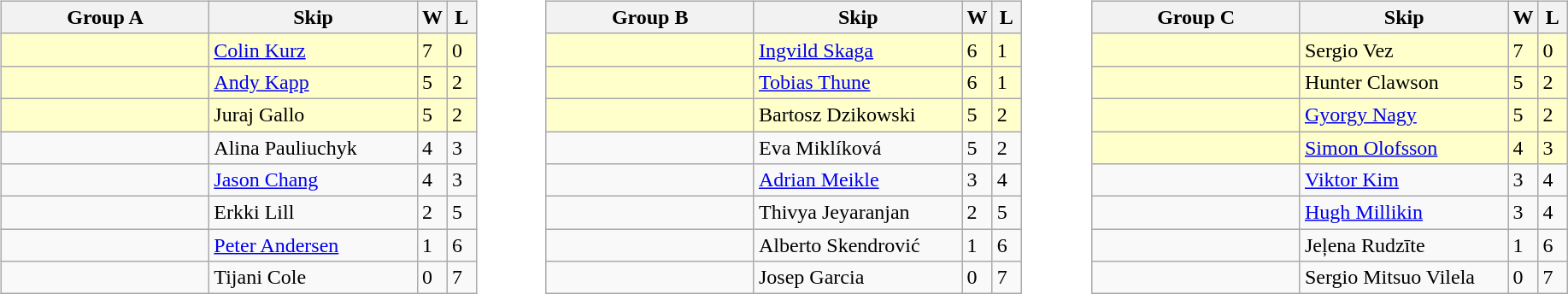<table>
<tr>
<td valign=top width=10%><br><table class=wikitable>
<tr>
<th width=155>Group A</th>
<th width=155>Skip</th>
<th width=15>W</th>
<th width=15>L</th>
</tr>
<tr bgcolor=#ffffcc>
<td></td>
<td><a href='#'>Colin Kurz</a></td>
<td>7</td>
<td>0</td>
</tr>
<tr bgcolor=#ffffcc>
<td></td>
<td><a href='#'>Andy Kapp</a></td>
<td>5</td>
<td>2</td>
</tr>
<tr bgcolor=#ffffcc>
<td></td>
<td>Juraj Gallo</td>
<td>5</td>
<td>2</td>
</tr>
<tr>
<td></td>
<td>Alina Pauliuchyk</td>
<td>4</td>
<td>3</td>
</tr>
<tr>
<td></td>
<td><a href='#'>Jason Chang</a></td>
<td>4</td>
<td>3</td>
</tr>
<tr>
<td></td>
<td>Erkki Lill</td>
<td>2</td>
<td>5</td>
</tr>
<tr>
<td></td>
<td><a href='#'>Peter Andersen</a></td>
<td>1</td>
<td>6</td>
</tr>
<tr>
<td></td>
<td>Tijani Cole</td>
<td>0</td>
<td>7</td>
</tr>
</table>
</td>
<td valign=top width=10%><br><table class=wikitable>
<tr>
<th width=155>Group B</th>
<th width=155>Skip</th>
<th width=15>W</th>
<th width=15>L</th>
</tr>
<tr bgcolor=#ffffcc>
<td></td>
<td><a href='#'>Ingvild Skaga</a></td>
<td>6</td>
<td>1</td>
</tr>
<tr bgcolor=#ffffcc>
<td></td>
<td><a href='#'>Tobias Thune</a></td>
<td>6</td>
<td>1</td>
</tr>
<tr bgcolor=#ffffcc>
<td></td>
<td>Bartosz Dzikowski</td>
<td>5</td>
<td>2</td>
</tr>
<tr>
<td></td>
<td>Eva Miklíková</td>
<td>5</td>
<td>2</td>
</tr>
<tr>
<td></td>
<td><a href='#'>Adrian Meikle</a></td>
<td>3</td>
<td>4</td>
</tr>
<tr>
<td></td>
<td>Thivya Jeyaranjan</td>
<td>2</td>
<td>5</td>
</tr>
<tr>
<td></td>
<td>Alberto Skendrović</td>
<td>1</td>
<td>6</td>
</tr>
<tr>
<td></td>
<td>Josep Garcia</td>
<td>0</td>
<td>7</td>
</tr>
</table>
</td>
<td valign=top width=10%><br><table class=wikitable>
<tr>
<th width=155>Group C</th>
<th width=155>Skip</th>
<th width=15>W</th>
<th width=15>L</th>
</tr>
<tr bgcolor=#ffffcc>
<td></td>
<td>Sergio Vez</td>
<td>7</td>
<td>0</td>
</tr>
<tr bgcolor=#ffffcc>
<td></td>
<td>Hunter Clawson</td>
<td>5</td>
<td>2</td>
</tr>
<tr bgcolor=#ffffcc>
<td></td>
<td><a href='#'>Gyorgy Nagy</a></td>
<td>5</td>
<td>2</td>
</tr>
<tr bgcolor=#ffffcc>
<td></td>
<td><a href='#'>Simon Olofsson</a></td>
<td>4</td>
<td>3</td>
</tr>
<tr>
<td></td>
<td><a href='#'>Viktor Kim</a></td>
<td>3</td>
<td>4</td>
</tr>
<tr>
<td></td>
<td><a href='#'>Hugh Millikin</a></td>
<td>3</td>
<td>4</td>
</tr>
<tr>
<td></td>
<td>Jeļena Rudzīte</td>
<td>1</td>
<td>6</td>
</tr>
<tr>
<td></td>
<td>Sergio Mitsuo Vilela</td>
<td>0</td>
<td>7</td>
</tr>
</table>
</td>
</tr>
</table>
